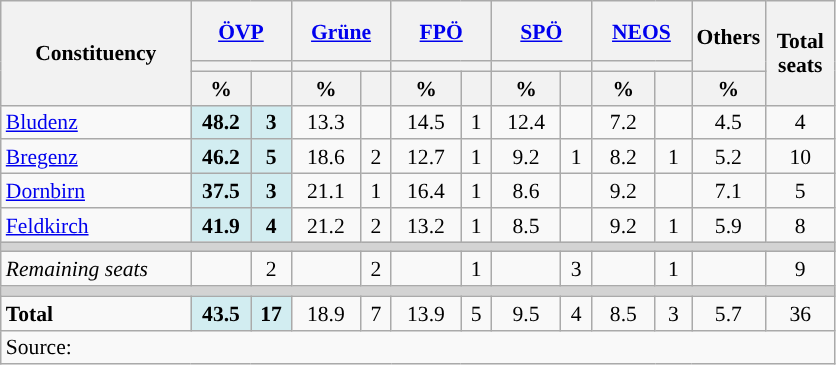<table class="wikitable" style="text-align:center;font-size:90%;line-height:16px">
<tr style="height:40px;">
<th style="width:120px;" rowspan="3">Constituency</th>
<th style="width:60px;" colspan="2"><a href='#'>ÖVP</a></th>
<th style="width:60px;" colspan="2"><a href='#'>Grüne</a></th>
<th style="width:60px;" colspan="2"><a href='#'>FPÖ</a></th>
<th style="width:60px;" colspan="2"><a href='#'>SPÖ</a></th>
<th style="width:60px;" colspan="2"><a href='#'>NEOS</a></th>
<th class="unsortable" style="width:40px;" rowspan="2">Others</th>
<th class="unsortable" style="width:40px;" rowspan="3">Total<br>seats</th>
</tr>
<tr>
<th colspan="2" style="background:"></th>
<th colspan="2" style="background:"></th>
<th colspan="2" style="background:"></th>
<th colspan="2" style="background:"></th>
<th colspan="2" style="background:"></th>
</tr>
<tr>
<th class=unsortable>%</th>
<th class=unsortable></th>
<th class=unsortable>%</th>
<th class=unsortable></th>
<th class=unsortable>%</th>
<th class=unsortable></th>
<th class=unsortable>%</th>
<th class=unsortable></th>
<th class=unsortable>%</th>
<th class=unsortable></th>
<th class=unsortable>%</th>
</tr>
<tr>
<td align=left><a href='#'>Bludenz</a></td>
<td bgcolor=#D2EDF1><strong>48.2</strong></td>
<td bgcolor=#D2EDF1><strong>3</strong></td>
<td>13.3</td>
<td></td>
<td>14.5</td>
<td>1</td>
<td>12.4</td>
<td></td>
<td>7.2</td>
<td></td>
<td>4.5</td>
<td>4</td>
</tr>
<tr>
<td align=left><a href='#'>Bregenz</a></td>
<td bgcolor=#D2EDF1><strong>46.2</strong></td>
<td bgcolor=#D2EDF1><strong>5</strong></td>
<td>18.6</td>
<td>2</td>
<td>12.7</td>
<td>1</td>
<td>9.2</td>
<td>1</td>
<td>8.2</td>
<td>1</td>
<td>5.2</td>
<td>10</td>
</tr>
<tr>
<td align=left><a href='#'>Dornbirn</a></td>
<td bgcolor=#D2EDF1><strong>37.5</strong></td>
<td bgcolor=#D2EDF1><strong>3</strong></td>
<td>21.1</td>
<td>1</td>
<td>16.4</td>
<td>1</td>
<td>8.6</td>
<td></td>
<td>9.2</td>
<td></td>
<td>7.1</td>
<td>5</td>
</tr>
<tr>
<td align=left><a href='#'>Feldkirch</a></td>
<td bgcolor=#D2EDF1><strong>41.9</strong></td>
<td bgcolor=#D2EDF1><strong>4</strong></td>
<td>21.2</td>
<td>2</td>
<td>13.2</td>
<td>1</td>
<td>8.5</td>
<td></td>
<td>9.2</td>
<td>1</td>
<td>5.9</td>
<td>8</td>
</tr>
<tr>
<td colspan=13 bgcolor=lightgrey></td>
</tr>
<tr>
<td align=left><em>Remaining seats</em></td>
<td></td>
<td>2</td>
<td></td>
<td>2</td>
<td></td>
<td>1</td>
<td></td>
<td>3</td>
<td></td>
<td>1</td>
<td></td>
<td>9</td>
</tr>
<tr>
<td colspan=13 bgcolor=lightgrey></td>
</tr>
<tr>
<td align=left><strong>Total</strong></td>
<td bgcolor=#D2EDF1><strong>43.5</strong></td>
<td bgcolor=#D2EDF1><strong>17</strong></td>
<td>18.9</td>
<td>7</td>
<td>13.9</td>
<td>5</td>
<td>9.5</td>
<td>4</td>
<td>8.5</td>
<td>3</td>
<td>5.7</td>
<td>36</td>
</tr>
<tr class=sortbottom>
<td colspan=13 align=left>Source: </td>
</tr>
</table>
